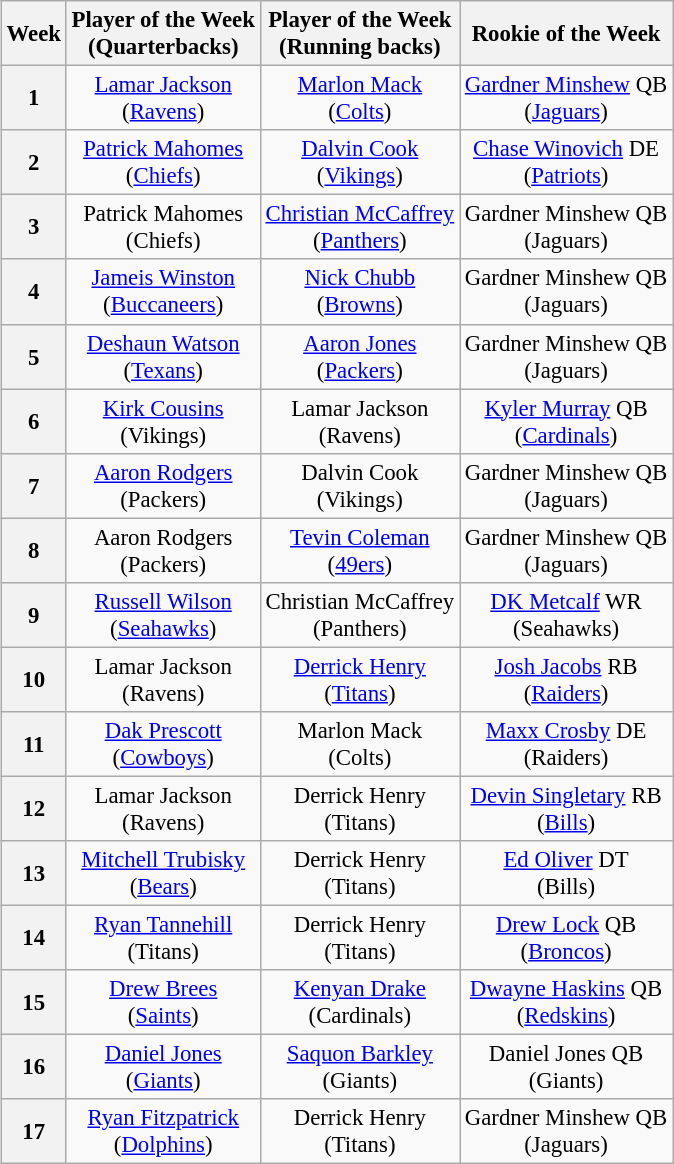<table border=0>
<tr valign="top">
<td><br><table class="wikitable" style="font-size: 95%; text-align: center;">
<tr>
<th>Week</th>
<th>Player of the Week <br>(Quarterbacks)</th>
<th>Player of the Week <br>(Running backs)</th>
<th>Rookie of the Week</th>
</tr>
<tr>
<th>1</th>
<td><a href='#'>Lamar Jackson</a><br>(<a href='#'>Ravens</a>)</td>
<td><a href='#'>Marlon Mack</a><br>(<a href='#'>Colts</a>)</td>
<td><a href='#'>Gardner Minshew</a> QB<br>(<a href='#'>Jaguars</a>)</td>
</tr>
<tr>
<th>2</th>
<td><a href='#'>Patrick Mahomes</a><br>(<a href='#'>Chiefs</a>)</td>
<td><a href='#'>Dalvin Cook</a><br>(<a href='#'>Vikings</a>)</td>
<td><a href='#'>Chase Winovich</a> DE<br>(<a href='#'>Patriots</a>)</td>
</tr>
<tr>
<th>3</th>
<td>Patrick Mahomes<br>(Chiefs)</td>
<td><a href='#'>Christian McCaffrey</a><br>(<a href='#'>Panthers</a>)</td>
<td>Gardner Minshew QB<br>(Jaguars)</td>
</tr>
<tr>
<th>4</th>
<td><a href='#'>Jameis Winston</a><br>(<a href='#'>Buccaneers</a>)</td>
<td><a href='#'>Nick Chubb</a><br>(<a href='#'>Browns</a>)</td>
<td>Gardner Minshew QB<br>(Jaguars)</td>
</tr>
<tr>
<th>5</th>
<td><a href='#'>Deshaun Watson</a><br>(<a href='#'>Texans</a>)</td>
<td><a href='#'>Aaron Jones</a><br>(<a href='#'>Packers</a>)</td>
<td>Gardner Minshew QB<br>(Jaguars)</td>
</tr>
<tr>
<th>6</th>
<td><a href='#'>Kirk Cousins</a><br>(Vikings)</td>
<td>Lamar Jackson<br>(Ravens)</td>
<td><a href='#'>Kyler Murray</a> QB<br>(<a href='#'>Cardinals</a>)</td>
</tr>
<tr>
<th>7</th>
<td><a href='#'>Aaron Rodgers</a><br>(Packers)</td>
<td>Dalvin Cook<br>(Vikings)</td>
<td>Gardner Minshew QB<br>(Jaguars)</td>
</tr>
<tr>
<th>8</th>
<td>Aaron Rodgers<br>(Packers)</td>
<td><a href='#'>Tevin Coleman</a><br>(<a href='#'>49ers</a>)</td>
<td>Gardner Minshew QB<br>(Jaguars)</td>
</tr>
<tr>
<th>9</th>
<td><a href='#'>Russell Wilson</a><br>(<a href='#'>Seahawks</a>)</td>
<td>Christian McCaffrey<br>(Panthers)</td>
<td><a href='#'>DK Metcalf</a> WR<br>(Seahawks)</td>
</tr>
<tr>
<th>10</th>
<td>Lamar Jackson<br>(Ravens)</td>
<td><a href='#'>Derrick Henry</a><br>(<a href='#'>Titans</a>)</td>
<td><a href='#'>Josh Jacobs</a> RB<br>(<a href='#'>Raiders</a>)</td>
</tr>
<tr>
<th>11</th>
<td><a href='#'>Dak Prescott</a><br>(<a href='#'>Cowboys</a>)</td>
<td>Marlon Mack<br>(Colts)</td>
<td><a href='#'>Maxx Crosby</a> DE<br>(Raiders)</td>
</tr>
<tr>
<th>12</th>
<td>Lamar Jackson<br>(Ravens)</td>
<td>Derrick Henry<br>(Titans)</td>
<td><a href='#'>Devin Singletary</a> RB<br>(<a href='#'>Bills</a>)</td>
</tr>
<tr>
<th>13</th>
<td><a href='#'>Mitchell Trubisky</a><br>(<a href='#'>Bears</a>)</td>
<td>Derrick Henry<br>(Titans)</td>
<td><a href='#'>Ed Oliver</a> DT<br>(Bills)</td>
</tr>
<tr>
<th>14</th>
<td><a href='#'>Ryan Tannehill</a><br>(Titans)</td>
<td>Derrick Henry<br>(Titans)</td>
<td><a href='#'>Drew Lock</a> QB<br>(<a href='#'>Broncos</a>)</td>
</tr>
<tr>
<th>15</th>
<td><a href='#'>Drew Brees</a><br>(<a href='#'>Saints</a>)</td>
<td><a href='#'>Kenyan Drake</a><br>(Cardinals)</td>
<td><a href='#'>Dwayne Haskins</a> QB<br>(<a href='#'>Redskins</a>)</td>
</tr>
<tr>
<th>16</th>
<td><a href='#'>Daniel Jones</a><br>(<a href='#'>Giants</a>)</td>
<td><a href='#'>Saquon Barkley</a><br>(Giants)</td>
<td>Daniel Jones QB<br>(Giants)</td>
</tr>
<tr>
<th>17</th>
<td><a href='#'>Ryan Fitzpatrick</a><br>(<a href='#'>Dolphins</a>)</td>
<td>Derrick Henry<br>(Titans)</td>
<td>Gardner Minshew QB<br>(Jaguars)</td>
</tr>
</table>
</td>
</tr>
</table>
